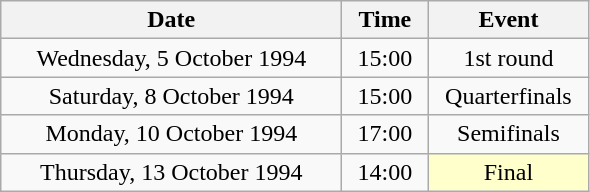<table class = "wikitable" style="text-align:center;">
<tr>
<th width=220>Date</th>
<th width=50>Time</th>
<th width=100>Event</th>
</tr>
<tr>
<td>Wednesday, 5 October 1994</td>
<td>15:00</td>
<td>1st round</td>
</tr>
<tr>
<td>Saturday, 8 October 1994</td>
<td>15:00</td>
<td>Quarterfinals</td>
</tr>
<tr>
<td>Monday, 10 October 1994</td>
<td>17:00</td>
<td>Semifinals</td>
</tr>
<tr>
<td>Thursday, 13 October 1994</td>
<td>14:00</td>
<td bgcolor=ffffcc>Final</td>
</tr>
</table>
